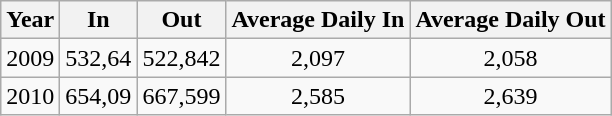<table class="wikitable" style="text-align:center">
<tr>
<th>Year</th>
<th>In</th>
<th>Out</th>
<th>Average Daily In</th>
<th>Average Daily Out</th>
</tr>
<tr>
<td>2009</td>
<td>532,64</td>
<td>522,842</td>
<td>2,097</td>
<td>2,058</td>
</tr>
<tr>
<td>2010</td>
<td>654,09</td>
<td>667,599</td>
<td>2,585</td>
<td>2,639</td>
</tr>
</table>
